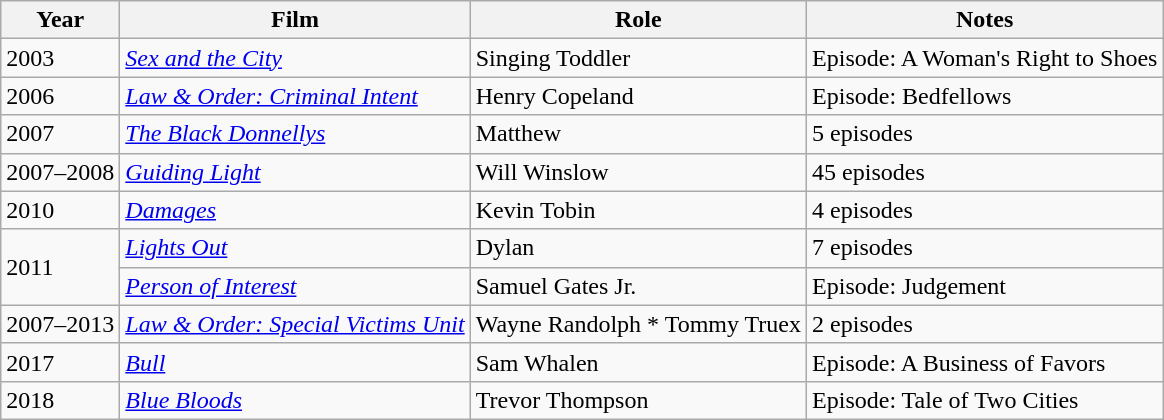<table class="wikitable sortable">
<tr>
<th>Year</th>
<th>Film</th>
<th>Role</th>
<th>Notes</th>
</tr>
<tr>
<td>2003</td>
<td><em><a href='#'>Sex and the City</a></em></td>
<td>Singing Toddler</td>
<td>Episode: A Woman's Right to Shoes</td>
</tr>
<tr>
<td>2006</td>
<td><em><a href='#'>Law & Order: Criminal Intent</a></em></td>
<td>Henry Copeland</td>
<td>Episode: Bedfellows</td>
</tr>
<tr>
<td>2007</td>
<td><em><a href='#'>The Black Donnellys</a></em></td>
<td>Matthew</td>
<td>5 episodes</td>
</tr>
<tr>
<td>2007–2008</td>
<td><em><a href='#'>Guiding Light</a></em></td>
<td>Will Winslow</td>
<td>45 episodes</td>
</tr>
<tr>
<td>2010</td>
<td><em><a href='#'>Damages</a></em></td>
<td>Kevin Tobin</td>
<td>4 episodes</td>
</tr>
<tr>
<td rowspan="2">2011</td>
<td><em><a href='#'>Lights Out</a></em></td>
<td>Dylan</td>
<td>7 episodes</td>
</tr>
<tr>
<td><em><a href='#'>Person of Interest</a></em></td>
<td>Samuel Gates Jr.</td>
<td>Episode: Judgement</td>
</tr>
<tr>
<td>2007–2013</td>
<td><em><a href='#'>Law & Order: Special Victims Unit</a></em></td>
<td>Wayne Randolph * Tommy Truex</td>
<td>2 episodes</td>
</tr>
<tr>
<td>2017</td>
<td><em><a href='#'>Bull</a></em></td>
<td>Sam Whalen</td>
<td>Episode: A Business of Favors</td>
</tr>
<tr>
<td>2018</td>
<td><em><a href='#'>Blue Bloods</a></em></td>
<td>Trevor Thompson</td>
<td>Episode: Tale of Two Cities</td>
</tr>
</table>
